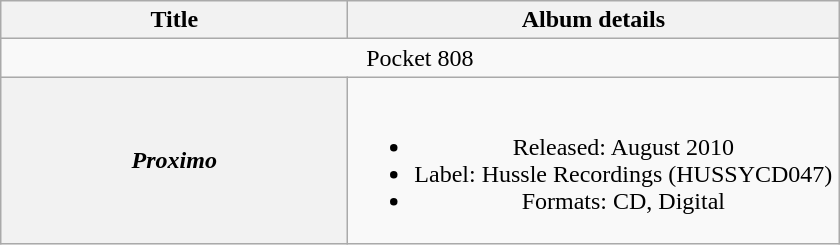<table class="wikitable plainrowheaders" style="text-align:center;">
<tr>
<th scope="col" rowspan="1" style="width:14em;">Title</th>
<th scope="col" rowspan="1" style="width:20em;">Album details</th>
</tr>
<tr>
<td colspan="2">Pocket 808</td>
</tr>
<tr>
<th scope="row"><em>Proximo</em></th>
<td><br><ul><li>Released: August 2010</li><li>Label: Hussle Recordings (HUSSYCD047)</li><li>Formats: CD, Digital</li></ul></td>
</tr>
</table>
